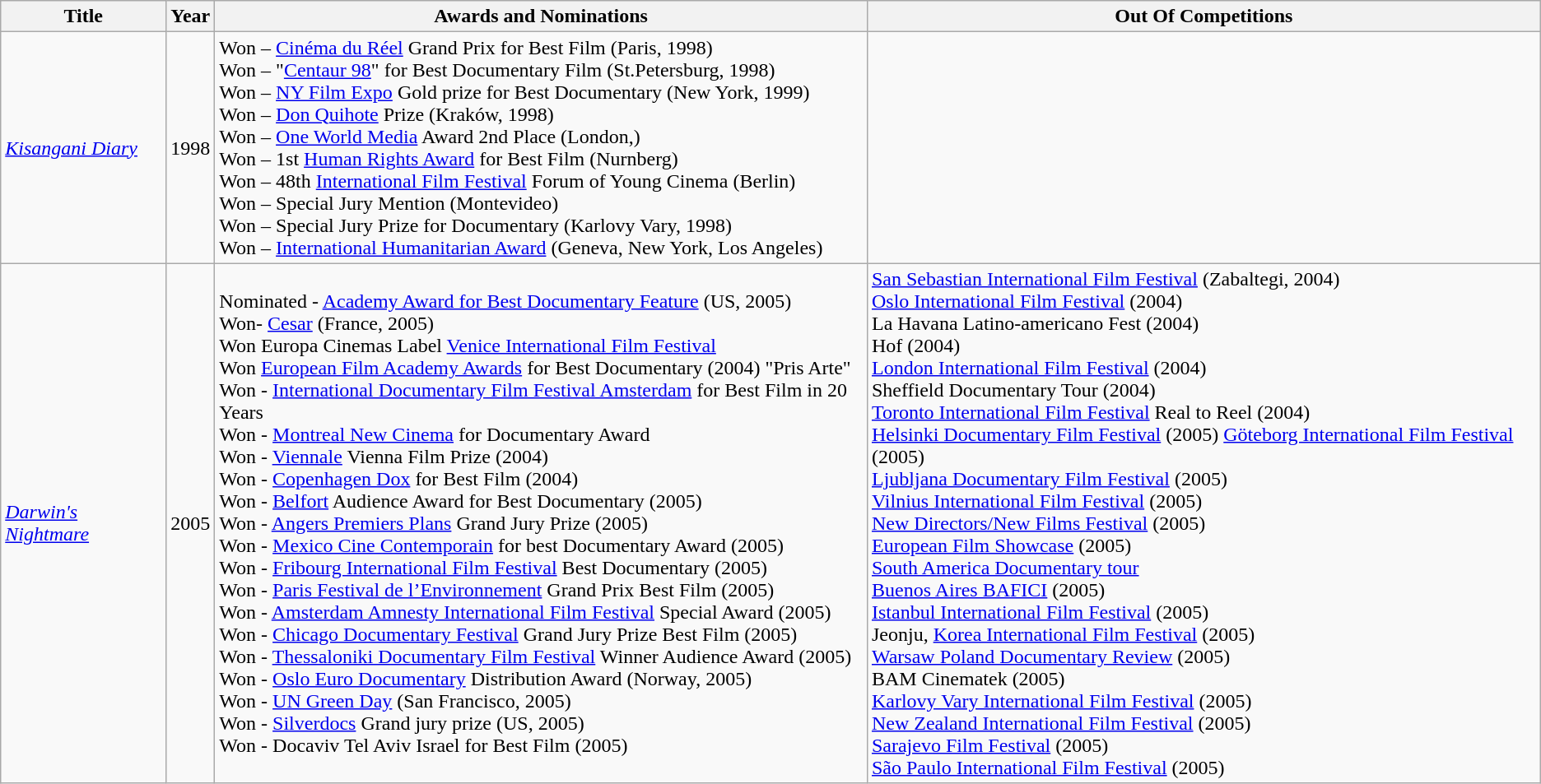<table class="wikitable sortable">
<tr>
<th>Title</th>
<th>Year</th>
<th>Awards and Nominations</th>
<th>Out Of Competitions</th>
</tr>
<tr>
<td><em><a href='#'>Kisangani Diary</a></em></td>
<td>1998</td>
<td>Won – <a href='#'>Cinéma du Réel</a> Grand Prix for Best Film (Paris, 1998)<br>Won – "<a href='#'>Centaur 98</a>" for Best Documentary Film (St.Petersburg, 1998)<br>Won – <a href='#'>NY Film Expo</a> Gold prize for Best Documentary (New York, 1999) <br>Won – <a href='#'>Don Quihote</a> Prize (Kraków, 1998)<br>Won – <a href='#'>One World Media</a> Award 2nd Place (London,)<br>Won – 1st <a href='#'>Human Rights Award</a> for Best Film (Nurnberg)<br> Won – 48th <a href='#'>International Film Festival</a> Forum of Young Cinema (Berlin)<br>Won – Special Jury Mention (Montevideo)<br>Won – Special Jury Prize for Documentary (Karlovy Vary, 1998)<br>Won – <a href='#'>International Humanitarian Award</a> (Geneva, New York, Los Angeles)<br></td>
<td></td>
</tr>
<tr>
<td><em><a href='#'>Darwin's Nightmare</a></em></td>
<td>2005</td>
<td>Nominated - <a href='#'>Academy Award for Best Documentary Feature</a> (US, 2005)<br> Won- <a href='#'>Cesar</a> (France, 2005)<br>Won Europa Cinemas Label <a href='#'>Venice International Film Festival</a> <br>Won <a href='#'>European Film Academy Awards</a> for Best Documentary (2004) "Pris Arte" <br> Won - <a href='#'>International Documentary Film Festival Amsterdam</a> for Best Film in 20 Years <br> Won - <a href='#'>Montreal New Cinema</a> for Documentary Award <br>Won - <a href='#'>Viennale</a> Vienna Film Prize (2004) <br>Won - <a href='#'>Copenhagen Dox</a> for Best Film (2004) <br>Won - <a href='#'>Belfort</a> Audience Award for Best Documentary (2005) <br>Won - <a href='#'>Angers Premiers Plans</a> Grand Jury Prize (2005)<br>Won - <a href='#'>Mexico Cine Contemporain</a> for best Documentary Award (2005)<br>Won - <a href='#'>Fribourg International Film Festival</a> Best Documentary (2005)<br>Won - <a href='#'>Paris Festival de l’Environnement</a> Grand Prix Best Film (2005)<br>Won - <a href='#'>Amsterdam Amnesty International Film Festival</a> Special Award (2005)<br>Won - <a href='#'>Chicago Documentary Festival</a> Grand Jury Prize Best Film (2005)<br>Won - <a href='#'>Thessaloniki Documentary Film Festival</a> Winner Audience Award (2005)<br>Won - <a href='#'>Oslo Euro Documentary</a> Distribution Award (Norway, 2005)<br>Won - <a href='#'>UN Green Day</a> (San Francisco, 2005)<br>Won - <a href='#'>Silverdocs</a> Grand jury prize (US, 2005)<br>Won - Docaviv Tel Aviv Israel for Best Film (2005)</td>
<td><a href='#'>San Sebastian International Film Festival</a> (Zabaltegi, 2004)<br><a href='#'>Oslo International Film Festival</a> (2004)<br>La Havana Latino-americano Fest (2004)<br>Hof (2004)<br><a href='#'>London International Film Festival</a> (2004)<br>Sheffield Documentary Tour (2004)<br><a href='#'>Toronto International Film Festival</a> Real to Reel  (2004)<br><a href='#'>Helsinki Documentary Film Festival</a> (2005) <a href='#'>Göteborg International Film Festival</a> (2005)<br><a href='#'>Ljubljana Documentary Film Festival</a> (2005)<br><a href='#'>Vilnius International Film Festival</a> (2005)<br><a href='#'>New Directors/New Films Festival</a> (2005)<br><a href='#'>European Film Showcase</a> (2005)<br><a href='#'>South America Documentary tour</a><br><a href='#'>Buenos Aires BAFICI</a> (2005)<br><a href='#'>Istanbul International Film Festival</a> (2005)<br>Jeonju, <a href='#'>Korea International Film Festival</a> (2005)<br><a href='#'>Warsaw Poland Documentary Review</a> (2005)<br>BAM Cinematek (2005)<br><a href='#'>Karlovy Vary International Film Festival</a> (2005)<br><a href='#'>New Zealand International Film Festival</a> (2005)<br><a href='#'>Sarajevo Film Festival</a> (2005)<br><a href='#'>São Paulo International Film Festival</a> (2005)</td>
</tr>
</table>
